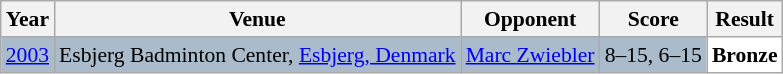<table class="sortable wikitable" style="font-size: 90%;">
<tr>
<th>Year</th>
<th>Venue</th>
<th>Opponent</th>
<th>Score</th>
<th>Result</th>
</tr>
<tr style="background:#AABBCC">
<td align="center"><a href='#'>2003</a></td>
<td align="left">Esbjerg Badminton Center, <a href='#'>Esbjerg, Denmark</a></td>
<td align="left"> <a href='#'>Marc Zwiebler</a></td>
<td align="left">8–15, 6–15</td>
<td style="text-align:left; background:white"> <strong>Bronze</strong></td>
</tr>
</table>
